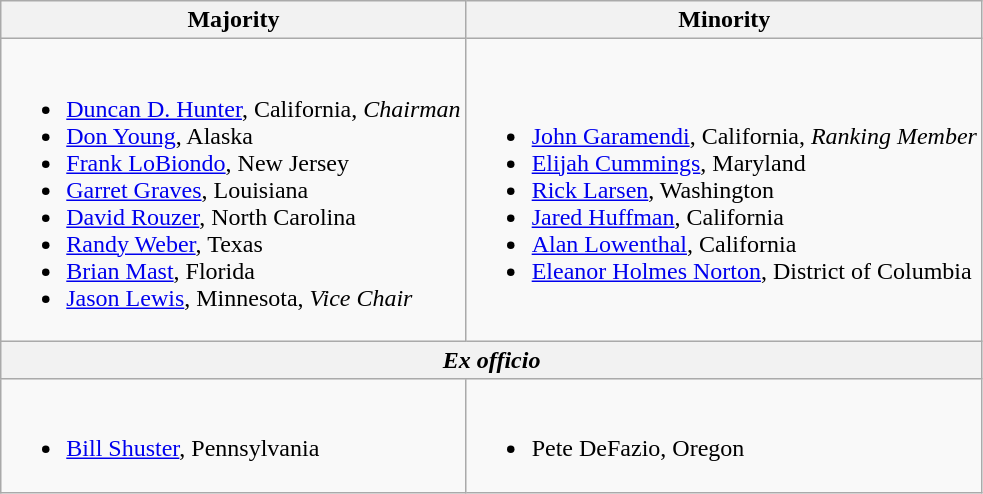<table class=wikitable>
<tr>
<th>Majority</th>
<th>Minority</th>
</tr>
<tr>
<td><br><ul><li><a href='#'>Duncan D. Hunter</a>, California, <em>Chairman</em></li><li><a href='#'>Don Young</a>, Alaska</li><li><a href='#'>Frank LoBiondo</a>, New Jersey</li><li><a href='#'>Garret Graves</a>, Louisiana</li><li><a href='#'>David Rouzer</a>, North Carolina</li><li><a href='#'>Randy Weber</a>, Texas</li><li><a href='#'>Brian Mast</a>, Florida</li><li><a href='#'>Jason Lewis</a>, Minnesota, <em>Vice Chair</em></li></ul></td>
<td><br><ul><li><a href='#'>John Garamendi</a>, California, <em>Ranking Member</em></li><li><a href='#'>Elijah Cummings</a>, Maryland</li><li><a href='#'>Rick Larsen</a>, Washington</li><li><a href='#'>Jared Huffman</a>, California</li><li><a href='#'>Alan Lowenthal</a>, California</li><li><a href='#'>Eleanor Holmes Norton</a>, District of Columbia</li></ul></td>
</tr>
<tr>
<th colspan=2><em>Ex officio</em></th>
</tr>
<tr>
<td><br><ul><li><a href='#'>Bill Shuster</a>, Pennsylvania</li></ul></td>
<td><br><ul><li>Pete DeFazio, Oregon</li></ul></td>
</tr>
</table>
